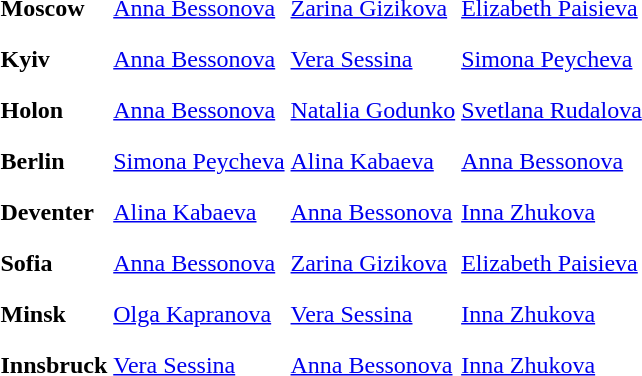<table>
<tr>
<th scope=row style="text-align:left">Moscow</th>
<td style="height:30px;"> <a href='#'>Anna Bessonova</a></td>
<td style="height:30px;"> <a href='#'>Zarina Gizikova</a></td>
<td style="height:30px;"> <a href='#'>Elizabeth Paisieva</a></td>
</tr>
<tr>
<th scope=row style="text-align:left">Kyiv</th>
<td style="height:30px;"> <a href='#'>Anna Bessonova</a></td>
<td style="height:30px;"> <a href='#'>Vera Sessina</a></td>
<td style="height:30px;"> <a href='#'>Simona Peycheva</a></td>
</tr>
<tr>
<th scope=row style="text-align:left">Holon</th>
<td style="height:30px;"> <a href='#'>Anna Bessonova</a></td>
<td style="height:30px;"> <a href='#'>Natalia Godunko</a></td>
<td style="height:30px;"> <a href='#'>Svetlana Rudalova</a></td>
</tr>
<tr>
<th scope=row style="text-align:left">Berlin</th>
<td style="height:30px;"> <a href='#'>Simona Peycheva</a></td>
<td style="height:30px;"> <a href='#'>Alina Kabaeva</a></td>
<td style="height:30px;"> <a href='#'>Anna Bessonova</a></td>
</tr>
<tr>
<th scope=row style="text-align:left">Deventer</th>
<td style="height:30px;"> <a href='#'>Alina Kabaeva</a></td>
<td style="height:30px;"> <a href='#'>Anna Bessonova</a></td>
<td style="height:30px;"> <a href='#'>Inna Zhukova</a></td>
</tr>
<tr>
<th scope=row style="text-align:left">Sofia</th>
<td style="height:30px;"> <a href='#'>Anna Bessonova</a></td>
<td style="height:30px;"> <a href='#'>Zarina Gizikova</a></td>
<td style="height:30px;"> <a href='#'>Elizabeth Paisieva</a></td>
</tr>
<tr>
<th scope=row style="text-align:left">Minsk</th>
<td style="height:30px;"> <a href='#'>Olga Kapranova</a></td>
<td style="height:30px;"> <a href='#'>Vera Sessina</a></td>
<td style="height:30px;"> <a href='#'>Inna Zhukova</a></td>
</tr>
<tr>
<th scope=row style="text-align:left">Innsbruck</th>
<td style="height:30px;"> <a href='#'>Vera Sessina</a></td>
<td style="height:30px;"> <a href='#'>Anna Bessonova</a></td>
<td style="height:30px;"> <a href='#'>Inna Zhukova</a></td>
</tr>
<tr>
</tr>
</table>
